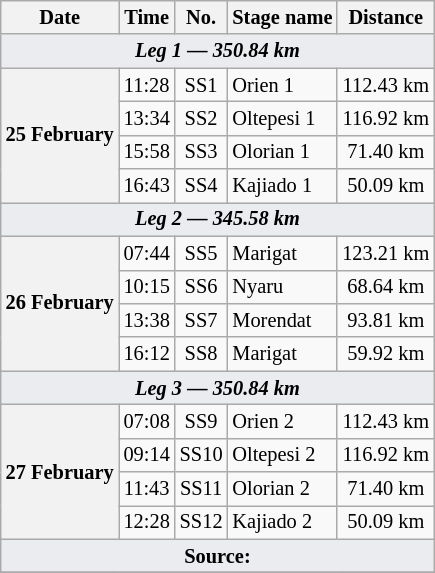<table class="wikitable" style="font-size: 85%;">
<tr>
<th>Date</th>
<th>Time</th>
<th>No.</th>
<th>Stage name</th>
<th>Distance</th>
</tr>
<tr>
<td style="background-color:#EAECF0; text-align:center" colspan="5"><strong><em>Leg 1 — 350.84 km</em></strong></td>
</tr>
<tr>
<th rowspan="4">25 February</th>
<td align="center">11:28</td>
<td align="center">SS1</td>
<td>Orien 1</td>
<td align="center">112.43 km</td>
</tr>
<tr>
<td align="center">13:34</td>
<td align="center">SS2</td>
<td>Oltepesi 1</td>
<td align="center">116.92 km</td>
</tr>
<tr>
<td align="center">15:58</td>
<td align="center">SS3</td>
<td>Olorian 1</td>
<td align="center">71.40 km</td>
</tr>
<tr>
<td align="center">16:43</td>
<td align="center">SS4</td>
<td>Kajiado 1</td>
<td align="center">50.09 km</td>
</tr>
<tr>
<td style="background-color:#EAECF0; text-align:center" colspan="5"><strong><em>Leg 2 — 345.58 km</em></strong></td>
</tr>
<tr>
<th rowspan="4">26 February</th>
<td align="center">07:44</td>
<td align="center">SS5</td>
<td>Marigat</td>
<td align="center">123.21 km</td>
</tr>
<tr>
<td align="center">10:15</td>
<td align="center">SS6</td>
<td>Nyaru</td>
<td align="center">68.64 km</td>
</tr>
<tr>
<td align="center">13:38</td>
<td align="center">SS7</td>
<td>Morendat</td>
<td align="center">93.81 km</td>
</tr>
<tr>
<td align="center">16:12</td>
<td align="center">SS8</td>
<td>Marigat</td>
<td align="center">59.92 km</td>
</tr>
<tr>
<td style="background-color:#EAECF0; text-align:center" colspan="5"><strong><em>Leg 3 — 350.84 km</em></strong></td>
</tr>
<tr>
<th rowspan="4">27 February</th>
<td align="center">07:08</td>
<td align="center">SS9</td>
<td>Orien 2</td>
<td align="center">112.43 km</td>
</tr>
<tr>
<td align="center">09:14</td>
<td align="center">SS10</td>
<td>Oltepesi 2</td>
<td align="center">116.92 km</td>
</tr>
<tr>
<td align="center">11:43</td>
<td align="center">SS11</td>
<td>Olorian 2</td>
<td align="center">71.40 km</td>
</tr>
<tr>
<td align="center">12:28</td>
<td align="center">SS12</td>
<td>Kajiado 2</td>
<td align="center">50.09 km</td>
</tr>
<tr>
<td style="background-color:#EAECF0; text-align:center" colspan="5"><strong>Source:</strong></td>
</tr>
<tr>
</tr>
</table>
